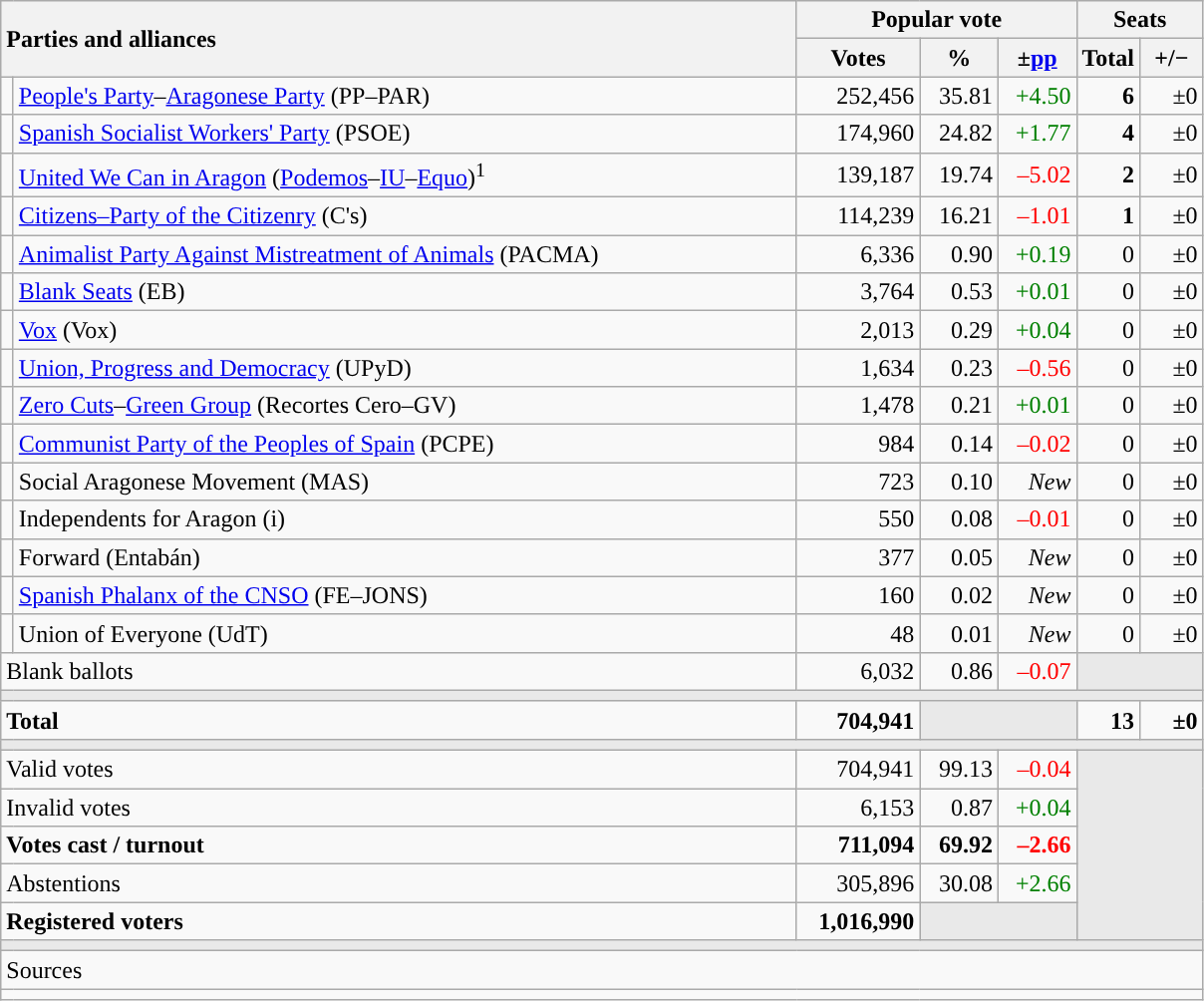<table class="wikitable" style="text-align:right;">
<tr>
<th style="text-align:left;" rowspan="2" colspan="2" width="525">Parties and alliances</th>
<th colspan="3">Popular vote</th>
<th colspan="2">Seats</th>
</tr>
<tr>
<th width="75">Votes</th>
<th width="45">%</th>
<th width="45">±<a href='#'>pp</a></th>
<th width="35">Total</th>
<th width="35">+/−</th>
</tr>
<tr>
<td width="1" style="color:inherit;background:"></td>
<td align="left"><a href='#'>People's Party</a>–<a href='#'>Aragonese Party</a> (PP–PAR)</td>
<td>252,456</td>
<td>35.81</td>
<td style="color:green;">+4.50</td>
<td><strong>6</strong></td>
<td>±0</td>
</tr>
<tr>
<td style="color:inherit;background:"></td>
<td align="left"><a href='#'>Spanish Socialist Workers' Party</a> (PSOE)</td>
<td>174,960</td>
<td>24.82</td>
<td style="color:green;">+1.77</td>
<td><strong>4</strong></td>
<td>±0</td>
</tr>
<tr>
<td style="color:inherit;background:"></td>
<td align="left"><a href='#'>United We Can in Aragon</a> (<a href='#'>Podemos</a>–<a href='#'>IU</a>–<a href='#'>Equo</a>)<sup>1</sup></td>
<td>139,187</td>
<td>19.74</td>
<td style="color:red;">–5.02</td>
<td><strong>2</strong></td>
<td>±0</td>
</tr>
<tr>
<td style="color:inherit;background:"></td>
<td align="left"><a href='#'>Citizens–Party of the Citizenry</a> (C's)</td>
<td>114,239</td>
<td>16.21</td>
<td style="color:red;">–1.01</td>
<td><strong>1</strong></td>
<td>±0</td>
</tr>
<tr>
<td style="color:inherit;background:"></td>
<td align="left"><a href='#'>Animalist Party Against Mistreatment of Animals</a> (PACMA)</td>
<td>6,336</td>
<td>0.90</td>
<td style="color:green;">+0.19</td>
<td>0</td>
<td>±0</td>
</tr>
<tr>
<td style="color:inherit;background:"></td>
<td align="left"><a href='#'>Blank Seats</a> (EB)</td>
<td>3,764</td>
<td>0.53</td>
<td style="color:green;">+0.01</td>
<td>0</td>
<td>±0</td>
</tr>
<tr>
<td style="color:inherit;background:"></td>
<td align="left"><a href='#'>Vox</a> (Vox)</td>
<td>2,013</td>
<td>0.29</td>
<td style="color:green;">+0.04</td>
<td>0</td>
<td>±0</td>
</tr>
<tr>
<td style="color:inherit;background:"></td>
<td align="left"><a href='#'>Union, Progress and Democracy</a> (UPyD)</td>
<td>1,634</td>
<td>0.23</td>
<td style="color:red;">–0.56</td>
<td>0</td>
<td>±0</td>
</tr>
<tr>
<td style="color:inherit;background:"></td>
<td align="left"><a href='#'>Zero Cuts</a>–<a href='#'>Green Group</a> (Recortes Cero–GV)</td>
<td>1,478</td>
<td>0.21</td>
<td style="color:green;">+0.01</td>
<td>0</td>
<td>±0</td>
</tr>
<tr>
<td style="color:inherit;background:"></td>
<td align="left"><a href='#'>Communist Party of the Peoples of Spain</a> (PCPE)</td>
<td>984</td>
<td>0.14</td>
<td style="color:red;">–0.02</td>
<td>0</td>
<td>±0</td>
</tr>
<tr>
<td style="color:inherit;background:"></td>
<td align="left">Social Aragonese Movement (MAS)</td>
<td>723</td>
<td>0.10</td>
<td><em>New</em></td>
<td>0</td>
<td>±0</td>
</tr>
<tr>
<td style="color:inherit;background:"></td>
<td align="left">Independents for Aragon (i)</td>
<td>550</td>
<td>0.08</td>
<td style="color:red;">–0.01</td>
<td>0</td>
<td>±0</td>
</tr>
<tr>
<td style="color:inherit;background:"></td>
<td align="left">Forward (Entabán)</td>
<td>377</td>
<td>0.05</td>
<td><em>New</em></td>
<td>0</td>
<td>±0</td>
</tr>
<tr>
<td style="color:inherit;background:"></td>
<td align="left"><a href='#'>Spanish Phalanx of the CNSO</a> (FE–JONS)</td>
<td>160</td>
<td>0.02</td>
<td><em>New</em></td>
<td>0</td>
<td>±0</td>
</tr>
<tr>
<td style="color:inherit;background:"></td>
<td align="left">Union of Everyone (UdT)</td>
<td>48</td>
<td>0.01</td>
<td><em>New</em></td>
<td>0</td>
<td>±0</td>
</tr>
<tr>
<td align="left" colspan="2">Blank ballots</td>
<td>6,032</td>
<td>0.86</td>
<td style="color:red;">–0.07</td>
<td bgcolor="#E9E9E9" colspan="2"></td>
</tr>
<tr>
<td colspan="7" bgcolor="#E9E9E9"></td>
</tr>
<tr style="font-weight:bold;">
<td align="left" colspan="2">Total</td>
<td>704,941</td>
<td bgcolor="#E9E9E9" colspan="2"></td>
<td>13</td>
<td>±0</td>
</tr>
<tr>
<td colspan="7" bgcolor="#E9E9E9"></td>
</tr>
<tr>
<td align="left" colspan="2">Valid votes</td>
<td>704,941</td>
<td>99.13</td>
<td style="color:red;">–0.04</td>
<td bgcolor="#E9E9E9" colspan="2" rowspan="5"></td>
</tr>
<tr>
<td align="left" colspan="2">Invalid votes</td>
<td>6,153</td>
<td>0.87</td>
<td style="color:green;">+0.04</td>
</tr>
<tr style="font-weight:bold;">
<td align="left" colspan="2">Votes cast / turnout</td>
<td>711,094</td>
<td>69.92</td>
<td style="color:red;">–2.66</td>
</tr>
<tr>
<td align="left" colspan="2">Abstentions</td>
<td>305,896</td>
<td>30.08</td>
<td style="color:green;">+2.66</td>
</tr>
<tr style="font-weight:bold;">
<td align="left" colspan="2">Registered voters</td>
<td>1,016,990</td>
<td bgcolor="#E9E9E9" colspan="2"></td>
</tr>
<tr>
<td colspan="7" bgcolor="#E9E9E9"></td>
</tr>
<tr>
<td align="left" colspan="7">Sources</td>
</tr>
<tr>
<td colspan="7" style="text-align:left; max-width:790px;"></td>
</tr>
</table>
